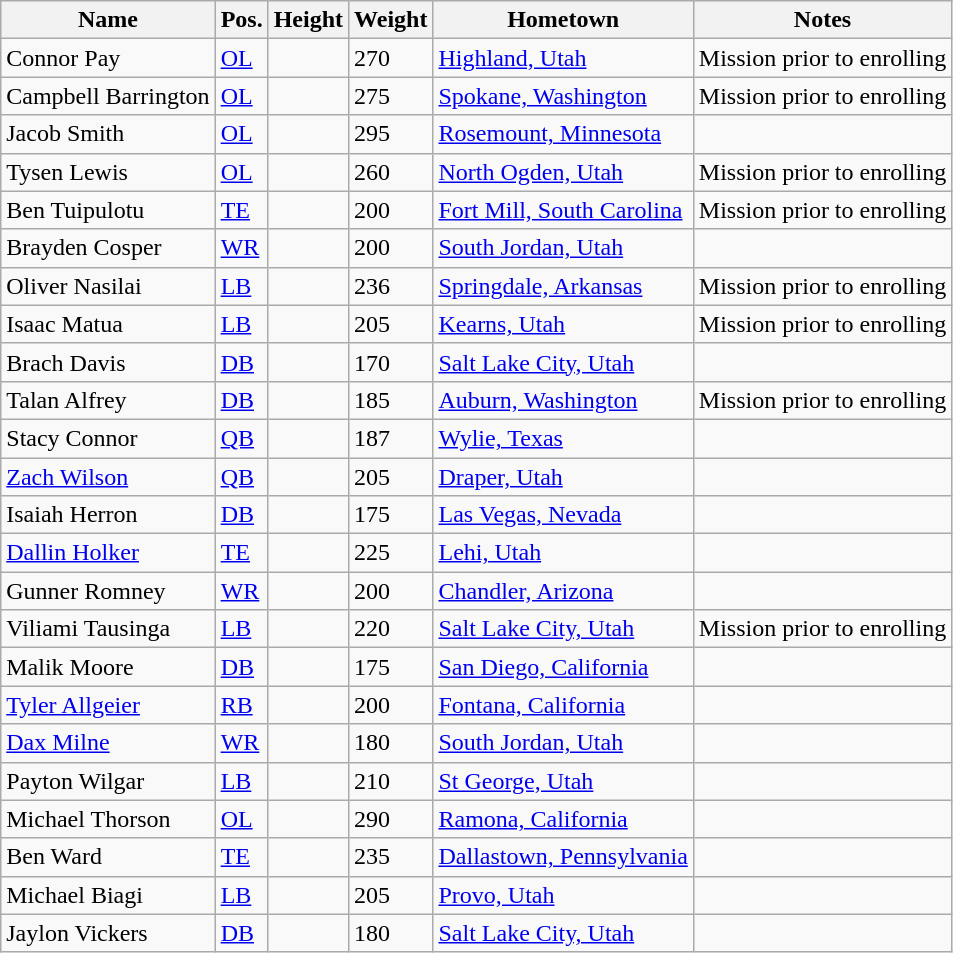<table class="wikitable sortable" border="1">
<tr>
<th>Name</th>
<th>Pos.</th>
<th>Height</th>
<th>Weight</th>
<th>Hometown</th>
<th>Notes</th>
</tr>
<tr>
<td>Connor Pay</td>
<td><a href='#'>OL</a></td>
<td></td>
<td>270</td>
<td><a href='#'>Highland, Utah</a></td>
<td>Mission prior to enrolling</td>
</tr>
<tr>
<td>Campbell Barrington</td>
<td><a href='#'>OL</a></td>
<td></td>
<td>275</td>
<td><a href='#'>Spokane, Washington</a></td>
<td>Mission prior to enrolling</td>
</tr>
<tr>
<td>Jacob Smith</td>
<td><a href='#'>OL</a></td>
<td></td>
<td>295</td>
<td><a href='#'>Rosemount, Minnesota</a></td>
<td></td>
</tr>
<tr>
<td>Tysen Lewis</td>
<td><a href='#'>OL</a></td>
<td></td>
<td>260</td>
<td><a href='#'>North Ogden, Utah</a></td>
<td>Mission prior to enrolling</td>
</tr>
<tr>
<td>Ben Tuipulotu</td>
<td><a href='#'>TE</a></td>
<td></td>
<td>200</td>
<td><a href='#'>Fort Mill, South Carolina</a></td>
<td>Mission prior to enrolling</td>
</tr>
<tr>
<td>Brayden Cosper</td>
<td><a href='#'>WR</a></td>
<td></td>
<td>200</td>
<td><a href='#'>South Jordan, Utah</a></td>
<td></td>
</tr>
<tr>
<td>Oliver Nasilai</td>
<td><a href='#'>LB</a></td>
<td></td>
<td>236</td>
<td><a href='#'>Springdale, Arkansas</a></td>
<td>Mission prior to enrolling</td>
</tr>
<tr>
<td>Isaac Matua</td>
<td><a href='#'>LB</a></td>
<td></td>
<td>205</td>
<td><a href='#'>Kearns, Utah</a></td>
<td>Mission prior to enrolling</td>
</tr>
<tr>
<td>Brach Davis</td>
<td><a href='#'>DB</a></td>
<td></td>
<td>170</td>
<td><a href='#'>Salt Lake City, Utah</a></td>
<td></td>
</tr>
<tr>
<td>Talan Alfrey</td>
<td><a href='#'>DB</a></td>
<td></td>
<td>185</td>
<td><a href='#'>Auburn, Washington</a></td>
<td>Mission prior to enrolling</td>
</tr>
<tr>
<td>Stacy Connor</td>
<td><a href='#'>QB</a></td>
<td></td>
<td>187</td>
<td><a href='#'>Wylie, Texas</a></td>
<td></td>
</tr>
<tr>
<td><a href='#'>Zach Wilson</a></td>
<td><a href='#'>QB</a></td>
<td></td>
<td>205</td>
<td><a href='#'>Draper, Utah</a></td>
<td></td>
</tr>
<tr>
<td>Isaiah Herron</td>
<td><a href='#'>DB</a></td>
<td></td>
<td>175</td>
<td><a href='#'>Las Vegas, Nevada</a></td>
<td></td>
</tr>
<tr>
<td><a href='#'>Dallin Holker</a></td>
<td><a href='#'>TE</a></td>
<td></td>
<td>225</td>
<td><a href='#'>Lehi, Utah</a></td>
<td></td>
</tr>
<tr>
<td>Gunner Romney</td>
<td><a href='#'>WR</a></td>
<td></td>
<td>200</td>
<td><a href='#'>Chandler, Arizona</a></td>
<td></td>
</tr>
<tr>
<td>Viliami Tausinga</td>
<td><a href='#'>LB</a></td>
<td></td>
<td>220</td>
<td><a href='#'>Salt Lake City, Utah</a></td>
<td>Mission prior to enrolling</td>
</tr>
<tr>
<td>Malik Moore</td>
<td><a href='#'>DB</a></td>
<td></td>
<td>175</td>
<td><a href='#'>San Diego, California</a></td>
<td></td>
</tr>
<tr>
<td><a href='#'>Tyler Allgeier</a></td>
<td><a href='#'>RB</a></td>
<td></td>
<td>200</td>
<td><a href='#'>Fontana, California</a></td>
<td></td>
</tr>
<tr>
<td><a href='#'>Dax Milne</a></td>
<td><a href='#'>WR</a></td>
<td></td>
<td>180</td>
<td><a href='#'>South Jordan, Utah</a></td>
<td></td>
</tr>
<tr>
<td>Payton Wilgar</td>
<td><a href='#'>LB</a></td>
<td></td>
<td>210</td>
<td><a href='#'>St George, Utah</a></td>
<td></td>
</tr>
<tr>
<td>Michael Thorson</td>
<td><a href='#'>OL</a></td>
<td></td>
<td>290</td>
<td><a href='#'>Ramona, California</a></td>
<td></td>
</tr>
<tr>
<td>Ben Ward</td>
<td><a href='#'>TE</a></td>
<td></td>
<td>235</td>
<td><a href='#'>Dallastown, Pennsylvania</a></td>
<td></td>
</tr>
<tr>
<td>Michael Biagi</td>
<td><a href='#'>LB</a></td>
<td></td>
<td>205</td>
<td><a href='#'>Provo, Utah</a></td>
<td></td>
</tr>
<tr>
<td>Jaylon Vickers</td>
<td><a href='#'>DB</a></td>
<td></td>
<td>180</td>
<td><a href='#'>Salt Lake City, Utah</a></td>
<td></td>
</tr>
</table>
